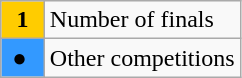<table class="wikitable">
<tr>
<td bgcolor="#ffcc00" align="center"> <strong>1</strong> </td>
<td>Number of finals</td>
</tr>
<tr>
<td bgcolor="#3399ff"> ●  </td>
<td>Other competitions</td>
</tr>
</table>
